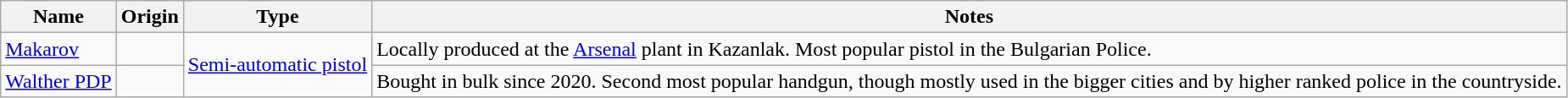<table class="wikitable">
<tr>
<th>Name</th>
<th>Origin</th>
<th>Type</th>
<th>Notes</th>
</tr>
<tr>
<td><a href='#'>Makarov</a></td>
<td></td>
<td rowspan="2"><a href='#'>Semi-automatic pistol</a></td>
<td>Locally produced at the <a href='#'>Arsenal</a> plant in Kazanlak. Most popular pistol in the Bulgarian Police.</td>
</tr>
<tr>
<td><a href='#'>Walther PDP</a></td>
<td></td>
<td>Bought in bulk since 2020. Second most popular handgun, though mostly used in the bigger cities and by higher ranked police in the countryside.</td>
</tr>
</table>
